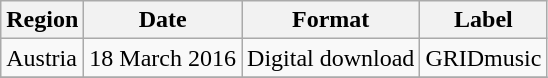<table class=wikitable>
<tr>
<th>Region</th>
<th>Date</th>
<th>Format</th>
<th>Label</th>
</tr>
<tr>
<td>Austria</td>
<td>18 March 2016</td>
<td>Digital download</td>
<td>GRIDmusic</td>
</tr>
<tr>
</tr>
</table>
